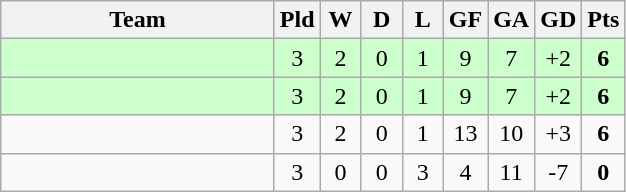<table class="wikitable" style="text-align: center;">
<tr>
<th width="175">Team</th>
<th width="20">Pld</th>
<th width="20">W</th>
<th width="20">D</th>
<th width="20">L</th>
<th width="20">GF</th>
<th width="20">GA</th>
<th width="20">GD</th>
<th width="20">Pts</th>
</tr>
<tr bgcolor="#ccffcc">
<td style="text-align:left;"></td>
<td>3</td>
<td>2</td>
<td>0</td>
<td>1</td>
<td>9</td>
<td>7</td>
<td>+2</td>
<td><strong>6</strong></td>
</tr>
<tr bgcolor="#ccffcc">
<td style="text-align:left;"><em></em></td>
<td>3</td>
<td>2</td>
<td>0</td>
<td>1</td>
<td>9</td>
<td>7</td>
<td>+2</td>
<td><strong>6</strong></td>
</tr>
<tr align=center>
<td style="text-align:left;"></td>
<td>3</td>
<td>2</td>
<td>0</td>
<td>1</td>
<td>13</td>
<td>10</td>
<td>+3</td>
<td><strong>6</strong></td>
</tr>
<tr align=center>
<td style="text-align:left;"></td>
<td>3</td>
<td>0</td>
<td>0</td>
<td>3</td>
<td>4</td>
<td>11</td>
<td>-7</td>
<td><strong>0</strong></td>
</tr>
</table>
